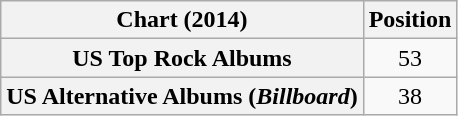<table class="wikitable sortable plainrowheaders">
<tr>
<th scope="col">Chart (2014)</th>
<th scope="col">Position</th>
</tr>
<tr>
<th scope="row">US Top Rock Albums</th>
<td style="text-align:center;">53</td>
</tr>
<tr>
<th scope="row">US Alternative Albums (<em>Billboard</em>)</th>
<td style="text-align:center;">38</td>
</tr>
</table>
